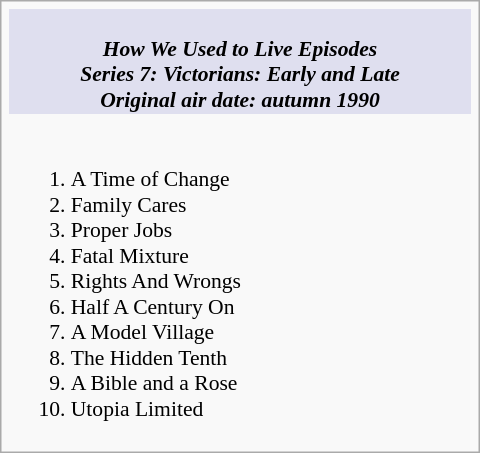<table class="infobox" style="width: 20em;">
<tr>
<td style="text-align: center; background: #dfdfef; font-size: 90%;"><br><strong><em>How We Used to Live<em> Episodes<strong><br>Series 7: Victorians: Early and Late <br>Original air date: autumn 1990</td>
</tr>
<tr>
<td style="font-size: 90%;" align="left"><br><ol><li>A Time of Change</li><li>Family Cares</li><li>Proper Jobs</li><li>Fatal Mixture</li><li>Rights And Wrongs</li><li>Half A Century On</li><li>A Model Village</li><li>The Hidden Tenth</li><li>A Bible and a Rose</li><li>Utopia Limited</li></ol></td>
</tr>
</table>
